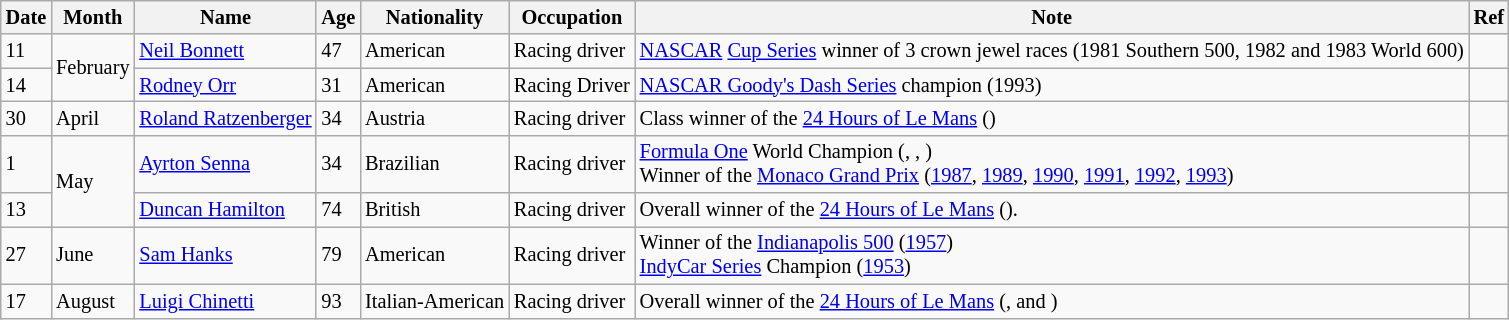<table class="wikitable" style="font-size:85%;">
<tr>
<th>Date</th>
<th>Month</th>
<th>Name</th>
<th>Age</th>
<th>Nationality</th>
<th>Occupation</th>
<th>Note</th>
<th>Ref</th>
</tr>
<tr>
<td>11</td>
<td rowspan=2>February</td>
<td><a href='#'>Neil Bonnett</a></td>
<td>47</td>
<td>American</td>
<td>Racing driver</td>
<td><a href='#'>NASCAR</a> <a href='#'>Cup Series</a> winner of 3 crown jewel races (1981 Southern 500, 1982 and 1983 World 600)</td>
<td></td>
</tr>
<tr>
<td>14</td>
<td><a href='#'>Rodney Orr</a></td>
<td>31</td>
<td>American</td>
<td>Racing Driver</td>
<td><a href='#'>NASCAR Goody's Dash Series</a> champion (1993)</td>
<td></td>
</tr>
<tr>
<td>30</td>
<td>April</td>
<td><a href='#'>Roland Ratzenberger</a></td>
<td>34</td>
<td>Austria</td>
<td>Racing driver</td>
<td>Class winner of the <a href='#'>24 Hours of Le Mans</a> ()</td>
<td></td>
</tr>
<tr>
<td>1</td>
<td rowspan=2>May</td>
<td><a href='#'>Ayrton Senna</a></td>
<td>34</td>
<td>Brazilian</td>
<td>Racing driver</td>
<td><a href='#'>Formula One</a> World Champion (, , )<br>Winner of the <a href='#'>Monaco Grand Prix</a> (<a href='#'>1987</a>, <a href='#'>1989</a>, <a href='#'>1990</a>, <a href='#'>1991</a>, <a href='#'>1992</a>, <a href='#'>1993</a>)</td>
<td></td>
</tr>
<tr>
<td>13</td>
<td><a href='#'>Duncan Hamilton</a></td>
<td>74</td>
<td>British</td>
<td>Racing driver</td>
<td>Overall winner of the <a href='#'>24 Hours of Le Mans</a> ().</td>
<td></td>
</tr>
<tr>
<td>27</td>
<td>June</td>
<td><a href='#'>Sam Hanks</a></td>
<td>79</td>
<td>American</td>
<td>Racing driver</td>
<td>Winner of the <a href='#'>Indianapolis 500</a> (<a href='#'>1957</a>)<br><a href='#'>IndyCar Series</a> Champion (<a href='#'>1953</a>)</td>
<td></td>
</tr>
<tr>
<td>17</td>
<td>August</td>
<td><a href='#'>Luigi Chinetti</a></td>
<td>93</td>
<td>Italian-American</td>
<td>Racing driver</td>
<td>Overall winner of the <a href='#'>24 Hours of Le Mans</a> (,  and )</td>
<td></td>
</tr>
</table>
